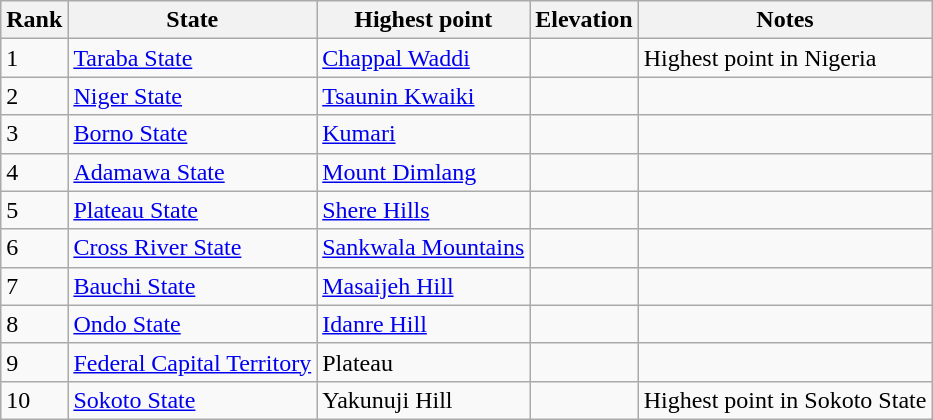<table class="wikitable sortable">
<tr>
<th scope"col">Rank</th>
<th scope"col">State</th>
<th scope"col">Highest point</th>
<th scope"col" data-sort-type="number">Elevation</th>
<th scope"col">Notes</th>
</tr>
<tr>
<td>1</td>
<td><a href='#'>Taraba State</a></td>
<td><a href='#'>Chappal Waddi</a></td>
<td></td>
<td>Highest point in Nigeria</td>
</tr>
<tr>
<td>2</td>
<td><a href='#'>Niger State</a></td>
<td><a href='#'>Tsaunin Kwaiki</a></td>
<td></td>
<td></td>
</tr>
<tr>
<td>3</td>
<td><a href='#'>Borno State</a></td>
<td><a href='#'>Kumari</a></td>
<td></td>
<td></td>
</tr>
<tr>
<td>4</td>
<td><a href='#'>Adamawa State</a></td>
<td><a href='#'>Mount Dimlang</a></td>
<td></td>
<td></td>
</tr>
<tr>
<td>5</td>
<td><a href='#'>Plateau State</a></td>
<td><a href='#'>Shere Hills</a></td>
<td></td>
<td></td>
</tr>
<tr>
<td>6</td>
<td><a href='#'>Cross River State</a></td>
<td><a href='#'>Sankwala Mountains</a></td>
<td></td>
<td></td>
</tr>
<tr>
<td>7</td>
<td><a href='#'>Bauchi State</a></td>
<td><a href='#'>Masaijeh Hill</a></td>
<td></td>
<td></td>
</tr>
<tr>
<td>8</td>
<td><a href='#'>Ondo State</a></td>
<td><a href='#'>Idanre Hill</a></td>
<td></td>
<td></td>
</tr>
<tr>
<td>9</td>
<td><a href='#'>Federal Capital Territory</a></td>
<td>Plateau</td>
<td></td>
<td></td>
</tr>
<tr>
<td>10</td>
<td><a href='#'>Sokoto State</a></td>
<td>Yakunuji Hill</td>
<td></td>
<td>Highest point in Sokoto State</td>
</tr>
</table>
